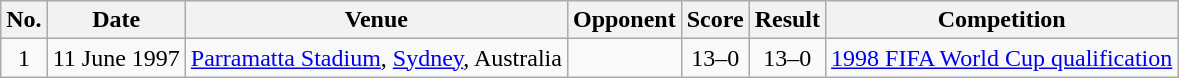<table class="wikitable">
<tr>
<th scope="col">No.</th>
<th scope="col">Date</th>
<th scope="col">Venue</th>
<th scope="col">Opponent</th>
<th scope="col">Score</th>
<th scope="col">Result</th>
<th scope="col">Competition</th>
</tr>
<tr>
<td align="center">1</td>
<td>11 June 1997</td>
<td><a href='#'>Parramatta Stadium</a>, <a href='#'>Sydney</a>, Australia</td>
<td></td>
<td align="center">13–0</td>
<td align="center">13–0</td>
<td><a href='#'>1998 FIFA World Cup qualification</a></td>
</tr>
</table>
